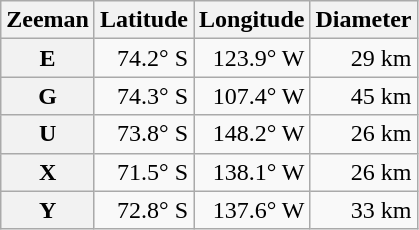<table class="wikitable" style="text-align: right;">
<tr>
<th scope="col">Zeeman</th>
<th scope="col">Latitude</th>
<th scope="col">Longitude</th>
<th scope="col">Diameter</th>
</tr>
<tr>
<th scope="row">E</th>
<td>74.2° S</td>
<td>123.9° W</td>
<td>29 km</td>
</tr>
<tr>
<th scope="row">G</th>
<td>74.3° S</td>
<td>107.4° W</td>
<td>45 km</td>
</tr>
<tr>
<th scope="row">U</th>
<td>73.8° S</td>
<td>148.2° W</td>
<td>26 km</td>
</tr>
<tr>
<th scope="row">X</th>
<td>71.5° S</td>
<td>138.1° W</td>
<td>26 km</td>
</tr>
<tr>
<th scope="row">Y</th>
<td>72.8° S</td>
<td>137.6° W</td>
<td>33 km</td>
</tr>
</table>
